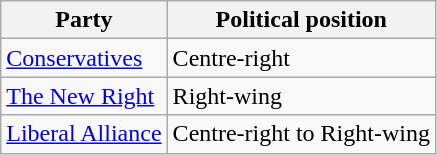<table class="wikitable mw-collapsible mw-collapsed">
<tr>
<th>Party</th>
<th>Political position</th>
</tr>
<tr>
<td><a href='#'>Conservatives</a></td>
<td>Centre-right</td>
</tr>
<tr>
<td><a href='#'>The New Right</a></td>
<td>Right-wing</td>
</tr>
<tr>
<td><a href='#'>Liberal Alliance</a></td>
<td>Centre-right to Right-wing</td>
</tr>
</table>
